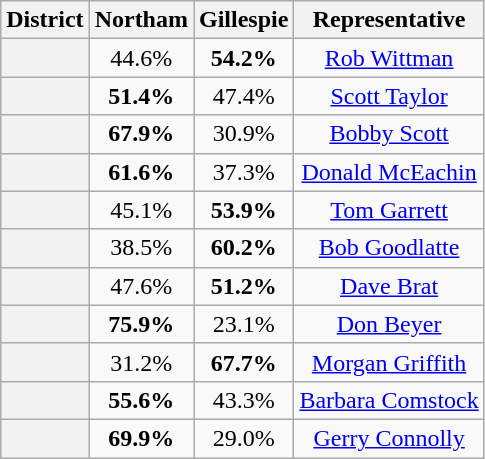<table class="wikitable sortable">
<tr>
<th>District</th>
<th>Northam</th>
<th>Gillespie</th>
<th>Representative</th>
</tr>
<tr align=center>
<th></th>
<td>44.6%</td>
<td><strong>54.2%</strong></td>
<td><a href='#'>Rob Wittman</a></td>
</tr>
<tr align=center>
<th></th>
<td><strong>51.4%</strong></td>
<td>47.4%</td>
<td><a href='#'>Scott Taylor</a></td>
</tr>
<tr align=center>
<th></th>
<td><strong>67.9%</strong></td>
<td>30.9%</td>
<td><a href='#'>Bobby Scott</a></td>
</tr>
<tr align=center>
<th></th>
<td><strong>61.6%</strong></td>
<td>37.3%</td>
<td><a href='#'>Donald McEachin</a></td>
</tr>
<tr align=center>
<th></th>
<td>45.1%</td>
<td><strong>53.9%</strong></td>
<td><a href='#'>Tom Garrett</a></td>
</tr>
<tr align=center>
<th></th>
<td>38.5%</td>
<td><strong>60.2%</strong></td>
<td><a href='#'>Bob Goodlatte</a></td>
</tr>
<tr align=center>
<th></th>
<td>47.6%</td>
<td><strong>51.2%</strong></td>
<td><a href='#'>Dave Brat</a></td>
</tr>
<tr align=center>
<th></th>
<td><strong>75.9%</strong></td>
<td>23.1%</td>
<td><a href='#'>Don Beyer</a></td>
</tr>
<tr align=center>
<th></th>
<td>31.2%</td>
<td><strong>67.7%</strong></td>
<td><a href='#'>Morgan Griffith</a></td>
</tr>
<tr align=center>
<th></th>
<td><strong>55.6%</strong></td>
<td>43.3%</td>
<td><a href='#'>Barbara Comstock</a></td>
</tr>
<tr align=center>
<th></th>
<td><strong>69.9%</strong></td>
<td>29.0%</td>
<td><a href='#'>Gerry Connolly</a></td>
</tr>
</table>
